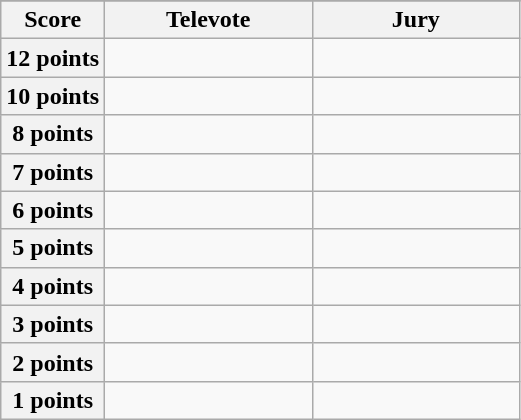<table class="wikitable">
<tr>
</tr>
<tr>
<th scope="col" width="20%">Score</th>
<th scope="col" width="40%">Televote</th>
<th scope="col" width="40%">Jury</th>
</tr>
<tr>
<th scope="row">12 points</th>
<td></td>
<td></td>
</tr>
<tr>
<th scope="row">10 points</th>
<td></td>
<td></td>
</tr>
<tr>
<th scope="row">8 points</th>
<td></td>
<td></td>
</tr>
<tr>
<th scope="row">7 points</th>
<td></td>
<td></td>
</tr>
<tr>
<th scope="row">6 points</th>
<td></td>
<td></td>
</tr>
<tr>
<th scope="row">5 points</th>
<td></td>
<td></td>
</tr>
<tr>
<th scope="row">4 points</th>
<td></td>
<td></td>
</tr>
<tr>
<th scope="row">3 points</th>
<td></td>
<td></td>
</tr>
<tr>
<th scope="row">2 points</th>
<td></td>
<td></td>
</tr>
<tr>
<th scope="row">1 points</th>
<td></td>
<td></td>
</tr>
</table>
